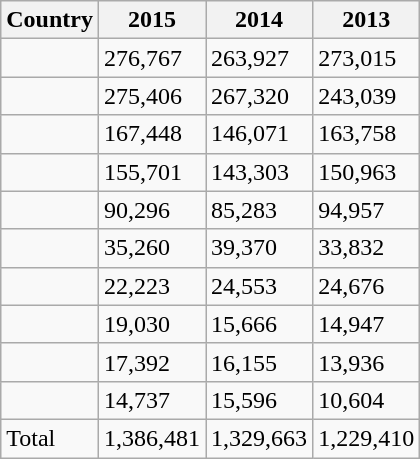<table class="wikitable sortable">
<tr>
<th>Country</th>
<th>2015</th>
<th>2014</th>
<th>2013</th>
</tr>
<tr>
<td></td>
<td>276,767</td>
<td>263,927</td>
<td>273,015</td>
</tr>
<tr>
<td></td>
<td>275,406</td>
<td>267,320</td>
<td>243,039</td>
</tr>
<tr>
<td></td>
<td>167,448</td>
<td>146,071</td>
<td>163,758</td>
</tr>
<tr>
<td></td>
<td>155,701</td>
<td>143,303</td>
<td>150,963</td>
</tr>
<tr>
<td></td>
<td>90,296</td>
<td>85,283</td>
<td>94,957</td>
</tr>
<tr>
<td></td>
<td>35,260</td>
<td>39,370</td>
<td>33,832</td>
</tr>
<tr>
<td></td>
<td>22,223</td>
<td>24,553</td>
<td>24,676</td>
</tr>
<tr>
<td></td>
<td>19,030</td>
<td>15,666</td>
<td>14,947</td>
</tr>
<tr>
<td></td>
<td>17,392</td>
<td>16,155</td>
<td>13,936</td>
</tr>
<tr>
<td></td>
<td>14,737</td>
<td>15,596</td>
<td>10,604</td>
</tr>
<tr>
<td>Total</td>
<td>1,386,481</td>
<td>1,329,663</td>
<td>1,229,410</td>
</tr>
</table>
